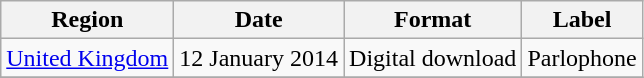<table class=wikitable>
<tr>
<th>Region</th>
<th>Date</th>
<th>Format</th>
<th>Label</th>
</tr>
<tr>
<td><a href='#'>United Kingdom</a></td>
<td>12 January 2014</td>
<td>Digital download</td>
<td>Parlophone</td>
</tr>
<tr>
</tr>
</table>
